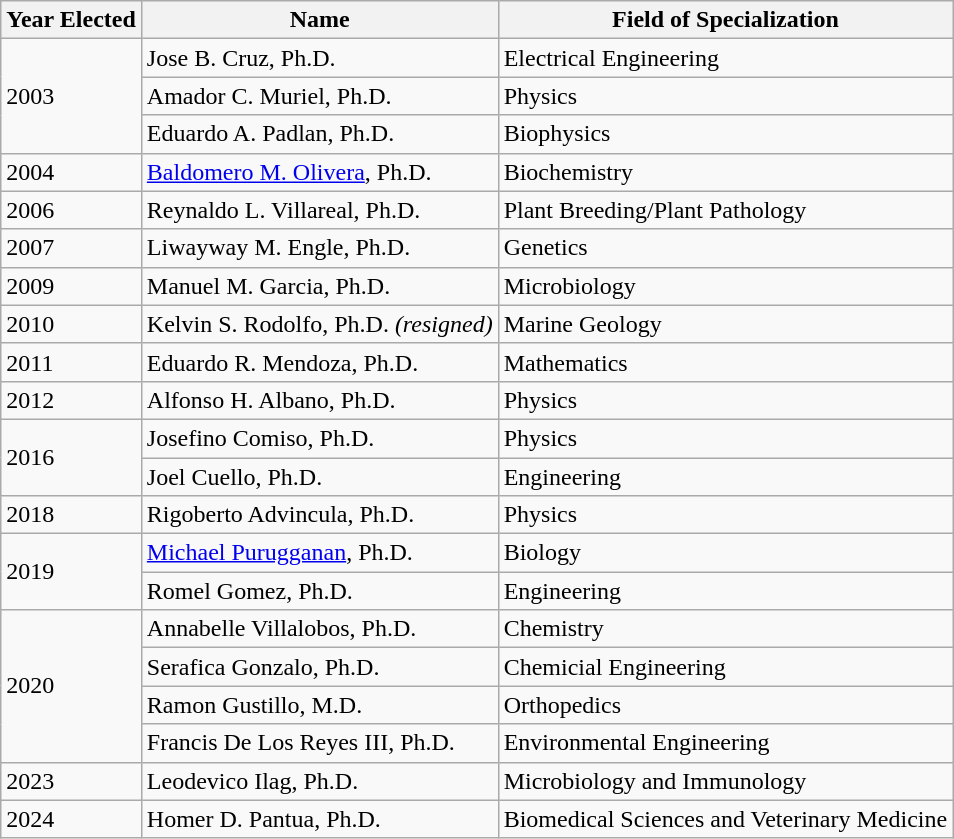<table class="wikitable sortable">
<tr>
<th>Year Elected</th>
<th>Name</th>
<th>Field of Specialization</th>
</tr>
<tr>
<td rowspan=3>2003</td>
<td>Jose B. Cruz, Ph.D.</td>
<td>Electrical Engineering</td>
</tr>
<tr>
<td>Amador C. Muriel, Ph.D.</td>
<td>Physics</td>
</tr>
<tr>
<td>Eduardo A. Padlan, Ph.D.</td>
<td>Biophysics</td>
</tr>
<tr>
<td>2004</td>
<td><a href='#'>Baldomero M. Olivera</a>, Ph.D.</td>
<td>Biochemistry</td>
</tr>
<tr>
<td>2006</td>
<td>Reynaldo L. Villareal, Ph.D.</td>
<td>Plant Breeding/Plant Pathology</td>
</tr>
<tr>
<td>2007</td>
<td>Liwayway M. Engle, Ph.D.</td>
<td>Genetics</td>
</tr>
<tr>
<td>2009</td>
<td>Manuel M. Garcia, Ph.D.</td>
<td>Microbiology</td>
</tr>
<tr>
<td>2010</td>
<td>Kelvin S. Rodolfo, Ph.D. <em>(resigned)</em></td>
<td>Marine Geology</td>
</tr>
<tr>
<td>2011</td>
<td>Eduardo R. Mendoza, Ph.D.</td>
<td>Mathematics</td>
</tr>
<tr>
<td>2012</td>
<td>Alfonso H. Albano, Ph.D.</td>
<td>Physics</td>
</tr>
<tr>
<td rowspan=2>2016</td>
<td>Josefino Comiso, Ph.D.</td>
<td>Physics</td>
</tr>
<tr>
<td>Joel Cuello, Ph.D.</td>
<td>Engineering</td>
</tr>
<tr>
<td>2018</td>
<td>Rigoberto Advincula, Ph.D.</td>
<td>Physics</td>
</tr>
<tr>
<td rowspan=2>2019</td>
<td><a href='#'>Michael Purugganan</a>, Ph.D.</td>
<td>Biology</td>
</tr>
<tr>
<td>Romel Gomez, Ph.D.</td>
<td>Engineering</td>
</tr>
<tr>
<td rowspan="4">2020</td>
<td>Annabelle Villalobos, Ph.D.</td>
<td>Chemistry</td>
</tr>
<tr>
<td>Serafica Gonzalo, Ph.D.</td>
<td>Chemicial Engineering</td>
</tr>
<tr>
<td>Ramon Gustillo, M.D.</td>
<td>Orthopedics</td>
</tr>
<tr>
<td>Francis De Los Reyes III, Ph.D.</td>
<td>Environmental Engineering</td>
</tr>
<tr>
<td>2023</td>
<td>Leodevico Ilag, Ph.D.</td>
<td>Microbiology and Immunology</td>
</tr>
<tr>
<td>2024</td>
<td>Homer D. Pantua, Ph.D.</td>
<td>Biomedical Sciences and Veterinary Medicine</td>
</tr>
</table>
